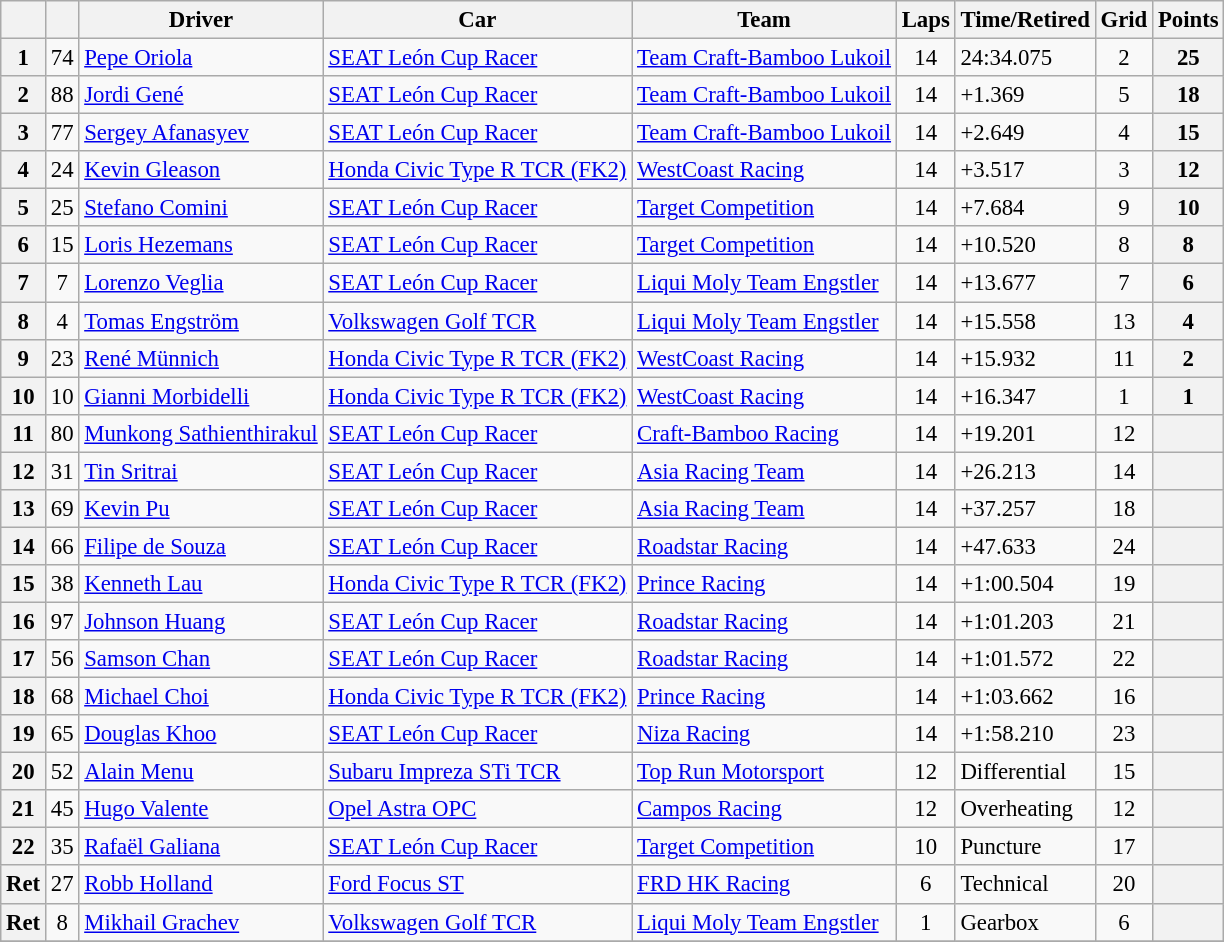<table class="wikitable sortable" style="font-size:95%">
<tr>
<th></th>
<th></th>
<th>Driver</th>
<th>Car</th>
<th>Team</th>
<th>Laps</th>
<th>Time/Retired</th>
<th>Grid</th>
<th>Points</th>
</tr>
<tr>
<th>1</th>
<td align=center>74</td>
<td> <a href='#'>Pepe Oriola</a></td>
<td><a href='#'>SEAT León Cup Racer</a></td>
<td> <a href='#'>Team Craft-Bamboo Lukoil</a></td>
<td align=center>14</td>
<td>24:34.075</td>
<td align=center>2</td>
<th>25</th>
</tr>
<tr>
<th>2</th>
<td align=center>88</td>
<td> <a href='#'>Jordi Gené</a></td>
<td><a href='#'>SEAT León Cup Racer</a></td>
<td> <a href='#'>Team Craft-Bamboo Lukoil</a></td>
<td align=center>14</td>
<td>+1.369</td>
<td align=center>5</td>
<th>18</th>
</tr>
<tr>
<th>3</th>
<td align=center>77</td>
<td> <a href='#'>Sergey Afanasyev</a></td>
<td><a href='#'>SEAT León Cup Racer</a></td>
<td> <a href='#'>Team Craft-Bamboo Lukoil</a></td>
<td align=center>14</td>
<td>+2.649</td>
<td align=center>4</td>
<th>15</th>
</tr>
<tr>
<th>4</th>
<td align=center>24</td>
<td> <a href='#'>Kevin Gleason</a></td>
<td><a href='#'>Honda Civic Type R TCR (FK2)</a></td>
<td> <a href='#'>WestCoast Racing</a></td>
<td align=center>14</td>
<td>+3.517</td>
<td align=center>3</td>
<th>12</th>
</tr>
<tr>
<th>5</th>
<td align=center>25</td>
<td> <a href='#'>Stefano Comini</a></td>
<td><a href='#'>SEAT León Cup Racer</a></td>
<td> <a href='#'>Target Competition</a></td>
<td align=center>14</td>
<td>+7.684</td>
<td align=center>9</td>
<th>10</th>
</tr>
<tr>
<th>6</th>
<td align=center>15</td>
<td> <a href='#'>Loris Hezemans</a></td>
<td><a href='#'>SEAT León Cup Racer</a></td>
<td> <a href='#'>Target Competition</a></td>
<td align=center>14</td>
<td>+10.520</td>
<td align=center>8</td>
<th>8</th>
</tr>
<tr>
<th>7</th>
<td align=center>7</td>
<td> <a href='#'>Lorenzo Veglia</a></td>
<td><a href='#'>SEAT León Cup Racer</a></td>
<td> <a href='#'>Liqui Moly Team Engstler</a></td>
<td align=center>14</td>
<td>+13.677</td>
<td align=center>7</td>
<th>6</th>
</tr>
<tr>
<th>8</th>
<td align=center>4</td>
<td> <a href='#'>Tomas Engström</a></td>
<td><a href='#'>Volkswagen Golf TCR</a></td>
<td> <a href='#'>Liqui Moly Team Engstler</a></td>
<td align=center>14</td>
<td>+15.558</td>
<td align=center>13</td>
<th>4</th>
</tr>
<tr>
<th>9</th>
<td align=center>23</td>
<td> <a href='#'>René Münnich</a></td>
<td><a href='#'>Honda Civic Type R TCR (FK2)</a></td>
<td> <a href='#'>WestCoast Racing</a></td>
<td align=center>14</td>
<td>+15.932</td>
<td align=center>11</td>
<th>2</th>
</tr>
<tr>
<th>10</th>
<td align=center>10</td>
<td> <a href='#'>Gianni Morbidelli</a></td>
<td><a href='#'>Honda Civic Type R TCR (FK2)</a></td>
<td> <a href='#'>WestCoast Racing</a></td>
<td align=center>14</td>
<td>+16.347</td>
<td align=center>1</td>
<th>1</th>
</tr>
<tr>
<th>11</th>
<td align=center>80</td>
<td> <a href='#'>Munkong Sathienthirakul</a></td>
<td><a href='#'>SEAT León Cup Racer</a></td>
<td> <a href='#'>Craft-Bamboo Racing</a></td>
<td align=center>14</td>
<td>+19.201</td>
<td align=center>12</td>
<th></th>
</tr>
<tr>
<th>12</th>
<td align=center>31</td>
<td> <a href='#'>Tin Sritrai</a></td>
<td><a href='#'>SEAT León Cup Racer</a></td>
<td> <a href='#'>Asia Racing Team</a></td>
<td align=center>14</td>
<td>+26.213</td>
<td align=center>14</td>
<th></th>
</tr>
<tr>
<th>13</th>
<td align=center>69</td>
<td> <a href='#'>Kevin Pu</a></td>
<td><a href='#'>SEAT León Cup Racer</a></td>
<td> <a href='#'>Asia Racing Team</a></td>
<td align=center>14</td>
<td>+37.257</td>
<td align=center>18</td>
<th></th>
</tr>
<tr>
<th>14</th>
<td align=center>66</td>
<td> <a href='#'>Filipe de Souza</a></td>
<td><a href='#'>SEAT León Cup Racer</a></td>
<td> <a href='#'>Roadstar Racing</a></td>
<td align=center>14</td>
<td>+47.633</td>
<td align=center>24</td>
<th></th>
</tr>
<tr>
<th>15</th>
<td align=center>38</td>
<td> <a href='#'>Kenneth Lau</a></td>
<td><a href='#'>Honda Civic Type R TCR (FK2)</a></td>
<td> <a href='#'>Prince Racing</a></td>
<td align=center>14</td>
<td>+1:00.504</td>
<td align=center>19</td>
<th></th>
</tr>
<tr>
<th>16</th>
<td align=center>97</td>
<td> <a href='#'>Johnson Huang</a></td>
<td><a href='#'>SEAT León Cup Racer</a></td>
<td> <a href='#'>Roadstar Racing</a></td>
<td align=center>14</td>
<td>+1:01.203</td>
<td align=center>21</td>
<th></th>
</tr>
<tr>
<th>17</th>
<td align=center>56</td>
<td> <a href='#'>Samson Chan</a></td>
<td><a href='#'>SEAT León Cup Racer</a></td>
<td> <a href='#'>Roadstar Racing</a></td>
<td align=center>14</td>
<td>+1:01.572</td>
<td align=center>22</td>
<th></th>
</tr>
<tr>
<th>18</th>
<td align=center>68</td>
<td> <a href='#'>Michael Choi</a></td>
<td><a href='#'>Honda Civic Type R TCR (FK2)</a></td>
<td> <a href='#'>Prince Racing</a></td>
<td align=center>14</td>
<td>+1:03.662</td>
<td align=center>16</td>
<th></th>
</tr>
<tr>
<th>19</th>
<td align=center>65</td>
<td> <a href='#'>Douglas Khoo</a></td>
<td><a href='#'>SEAT León Cup Racer</a></td>
<td> <a href='#'>Niza Racing</a></td>
<td align=center>14</td>
<td>+1:58.210</td>
<td align=center>23</td>
<th></th>
</tr>
<tr>
<th>20</th>
<td align=center>52</td>
<td> <a href='#'>Alain Menu</a></td>
<td><a href='#'>Subaru Impreza STi TCR</a></td>
<td> <a href='#'>Top Run Motorsport</a></td>
<td align=center>12</td>
<td>Differential</td>
<td align=center>15</td>
<th></th>
</tr>
<tr>
<th>21</th>
<td align=center>45</td>
<td> <a href='#'>Hugo Valente</a></td>
<td><a href='#'>Opel Astra OPC</a></td>
<td> <a href='#'>Campos Racing</a></td>
<td align=center>12</td>
<td>Overheating</td>
<td align=center>12</td>
<th></th>
</tr>
<tr>
<th>22</th>
<td align=center>35</td>
<td> <a href='#'>Rafaël Galiana</a></td>
<td><a href='#'>SEAT León Cup Racer</a></td>
<td> <a href='#'>Target Competition</a></td>
<td align=center>10</td>
<td>Puncture</td>
<td align=center>17</td>
<th></th>
</tr>
<tr>
<th>Ret</th>
<td align=center>27</td>
<td> <a href='#'>Robb Holland</a></td>
<td><a href='#'>Ford Focus ST</a></td>
<td> <a href='#'>FRD HK Racing</a></td>
<td align=center>6</td>
<td>Technical</td>
<td align=center>20</td>
<th></th>
</tr>
<tr>
<th>Ret</th>
<td align=center>8</td>
<td> <a href='#'>Mikhail Grachev</a></td>
<td><a href='#'>Volkswagen Golf TCR</a></td>
<td> <a href='#'>Liqui Moly Team Engstler</a></td>
<td align=center>1</td>
<td>Gearbox</td>
<td align=center>6</td>
<th></th>
</tr>
<tr>
</tr>
</table>
